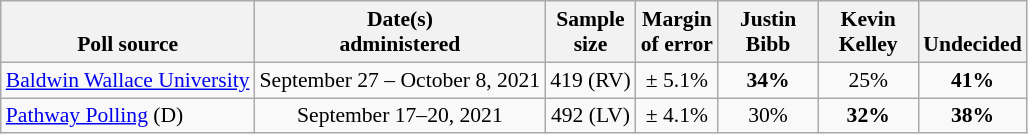<table class="wikitable" style="font-size:90%;text-align:center;">
<tr valign=bottom>
<th>Poll source</th>
<th>Date(s)<br>administered</th>
<th>Sample<br>size</th>
<th>Margin<br>of error</th>
<th style="width:60px;">Justin<br>Bibb</th>
<th style="width:60px;">Kevin<br>Kelley</th>
<th>Undecided</th>
</tr>
<tr>
<td style="text-align:left;"><a href='#'>Baldwin Wallace University</a></td>
<td>September 27 – October 8, 2021</td>
<td>419 (RV)</td>
<td>± 5.1%</td>
<td><strong>34%</strong></td>
<td>25%</td>
<td><strong>41%</strong></td>
</tr>
<tr>
<td style="text-align:left;"><a href='#'>Pathway Polling</a> (D)</td>
<td>September 17–20, 2021</td>
<td>492 (LV)</td>
<td>± 4.1%</td>
<td>30%</td>
<td><strong>32%</strong></td>
<td><strong>38%</strong></td>
</tr>
</table>
